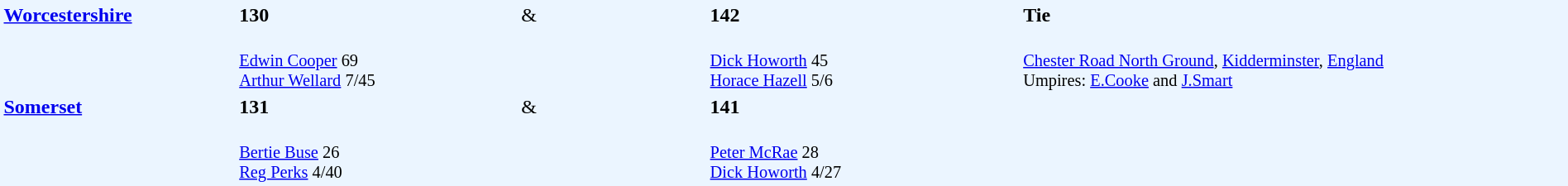<table width="100%" style="background: #EBF5FF">
<tr>
<td width="15%" valign="top" rowspan="2"><strong><a href='#'>Worcestershire</a></strong></td>
<td width="18%"><strong>130</strong></td>
<td width="12%">&</td>
<td width="20%"><strong>142</strong></td>
<td width="35%"><strong>Tie</strong></td>
</tr>
<tr>
<td style="font-size: 85%;" valign="top"><br><a href='#'>Edwin Cooper</a> 69<br>
<a href='#'>Arthur Wellard</a> 7/45</td>
<td></td>
<td style="font-size: 85%;"><br><a href='#'>Dick Howorth</a> 45<br>
<a href='#'>Horace Hazell</a> 5/6</td>
<td valign="top" style="font-size: 85%;" rowspan="3"><br><a href='#'>Chester Road North Ground</a>, <a href='#'>Kidderminster</a>, <a href='#'>England</a><br>
Umpires: <a href='#'>E.Cooke</a> and <a href='#'>J.Smart</a></td>
</tr>
<tr>
<td valign="top" rowspan="2"><strong><a href='#'>Somerset</a></strong></td>
<td><strong>131</strong></td>
<td>&</td>
<td><strong>141</strong></td>
</tr>
<tr>
<td style="font-size: 85%;"><br><a href='#'>Bertie Buse</a> 26<br>
<a href='#'>Reg Perks</a> 4/40</td>
<td></td>
<td valign="top" style="font-size: 85%;"><br><a href='#'>Peter McRae</a> 28<br>
<a href='#'>Dick Howorth</a> 4/27</td>
</tr>
</table>
